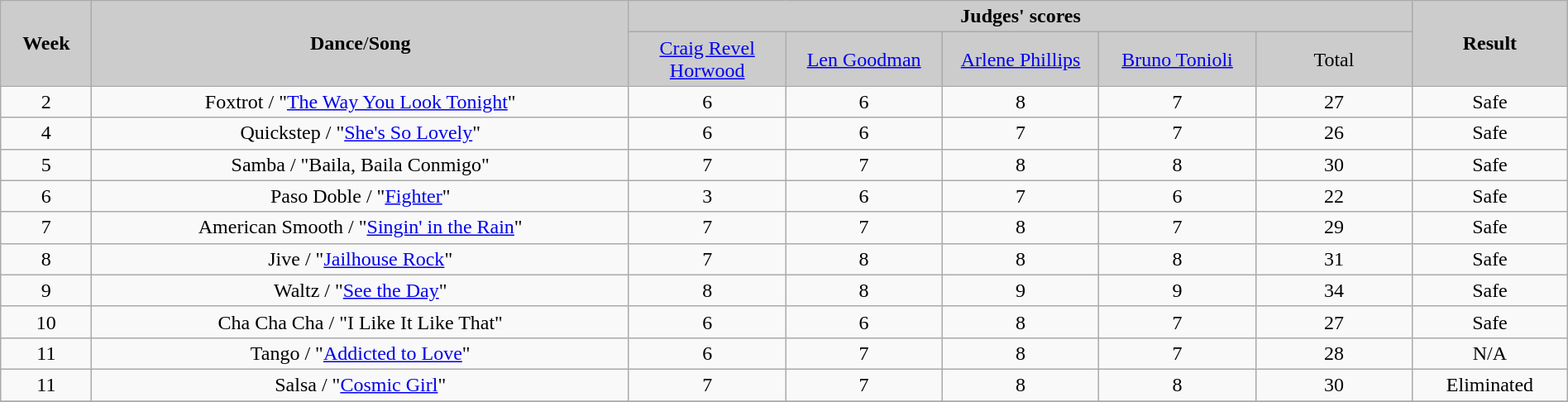<table class="wikitable" style="margin:auto;">
<tr style="text-align:Center; background:#ccc;">
<td rowspan="2"><strong>Week</strong></td>
<td rowspan="2"><strong>Dance</strong>/<strong>Song</strong></td>
<td colspan="5"><strong>Judges' scores</strong></td>
<td rowspan="2"><strong>Result</strong></td>
</tr>
<tr style="text-align:center; background:#ccc;">
<td style="width:10%; "><a href='#'>Craig Revel Horwood</a></td>
<td style="width:10%; "><a href='#'>Len Goodman</a></td>
<td style="width:10%; "><a href='#'>Arlene Phillips</a></td>
<td style="width:10%; "><a href='#'>Bruno Tonioli</a></td>
<td style="width:10%; ">Total</td>
</tr>
<tr style="text-align:center">
<td>2</td>
<td>Foxtrot / "<a href='#'>The Way You Look Tonight</a>"</td>
<td>6</td>
<td>6</td>
<td>8</td>
<td>7</td>
<td>27</td>
<td>Safe</td>
</tr>
<tr style="text-align:center">
<td>4</td>
<td>Quickstep / "<a href='#'>She's So Lovely</a>"</td>
<td>6</td>
<td>6</td>
<td>7</td>
<td>7</td>
<td>26</td>
<td>Safe</td>
</tr>
<tr style="text-align:center">
<td>5</td>
<td>Samba / "Baila, Baila Conmigo"</td>
<td>7</td>
<td>7</td>
<td>8</td>
<td>8</td>
<td>30</td>
<td>Safe</td>
</tr>
<tr style="text-align:center">
<td>6</td>
<td>Paso Doble / "<a href='#'>Fighter</a>"</td>
<td>3</td>
<td>6</td>
<td>7</td>
<td>6</td>
<td>22</td>
<td>Safe</td>
</tr>
<tr style="text-align:center">
<td>7</td>
<td>American Smooth / "<a href='#'>Singin' in the Rain</a>"</td>
<td>7</td>
<td>7</td>
<td>8</td>
<td>7</td>
<td>29</td>
<td>Safe</td>
</tr>
<tr style="text-align:center">
<td>8</td>
<td>Jive / "<a href='#'>Jailhouse Rock</a>"</td>
<td>7</td>
<td>8</td>
<td>8</td>
<td>8</td>
<td>31</td>
<td>Safe</td>
</tr>
<tr style="text-align:center">
<td>9</td>
<td>Waltz / "<a href='#'>See the Day</a>"</td>
<td>8</td>
<td>8</td>
<td>9</td>
<td>9</td>
<td>34</td>
<td>Safe</td>
</tr>
<tr style="text-align:center">
<td>10</td>
<td>Cha Cha Cha / "I Like It Like That"</td>
<td>6</td>
<td>6</td>
<td>8</td>
<td>7</td>
<td>27</td>
<td>Safe</td>
</tr>
<tr style="text-align:center">
<td>11</td>
<td>Tango / "<a href='#'>Addicted to Love</a>"</td>
<td>6</td>
<td>7</td>
<td>8</td>
<td>7</td>
<td>28</td>
<td>N/A</td>
</tr>
<tr style="text-align:center">
<td>11</td>
<td>Salsa / "<a href='#'>Cosmic Girl</a>"</td>
<td>7</td>
<td>7</td>
<td>8</td>
<td>8</td>
<td>30</td>
<td>Eliminated</td>
</tr>
<tr>
</tr>
</table>
